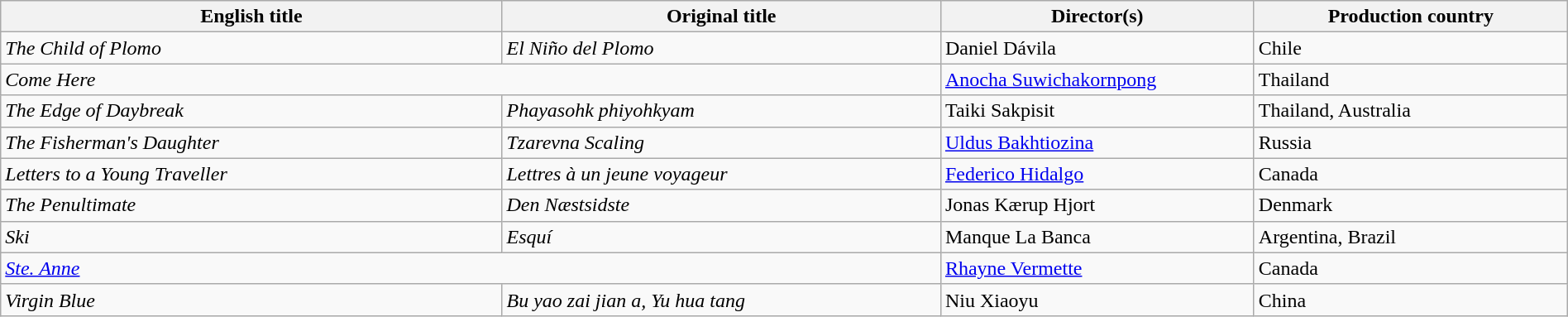<table class="wikitable" width=100%>
<tr>
<th scope="col" width="32%">English title</th>
<th scope="col" width="28%">Original title</th>
<th scope="col" width="20%">Director(s)</th>
<th scope="col" width="20%">Production country</th>
</tr>
<tr>
<td><em>The Child of Plomo</em></td>
<td><em>El Niño del Plomo</em></td>
<td>Daniel Dávila</td>
<td>Chile</td>
</tr>
<tr>
<td colspan=2><em>Come Here</em></td>
<td><a href='#'>Anocha Suwichakornpong</a></td>
<td>Thailand</td>
</tr>
<tr>
<td><em>The Edge of Daybreak</em></td>
<td><em>Phayasohk phiyohkyam</em></td>
<td>Taiki Sakpisit</td>
<td>Thailand, Australia</td>
</tr>
<tr>
<td><em>The Fisherman's Daughter</em></td>
<td><em>Tzarevna Scaling</em></td>
<td><a href='#'>Uldus Bakhtiozina</a></td>
<td>Russia</td>
</tr>
<tr>
<td><em>Letters to a Young Traveller</em></td>
<td><em>Lettres à un jeune voyageur</em></td>
<td><a href='#'>Federico Hidalgo</a></td>
<td>Canada</td>
</tr>
<tr>
<td><em>The Penultimate</em></td>
<td><em>Den Næstsidste</em></td>
<td>Jonas Kærup Hjort</td>
<td>Denmark</td>
</tr>
<tr>
<td><em>Ski</em></td>
<td><em>Esquí</em></td>
<td>Manque La Banca</td>
<td>Argentina, Brazil</td>
</tr>
<tr>
<td colspan=2><em><a href='#'>Ste. Anne</a></em></td>
<td><a href='#'>Rhayne Vermette</a></td>
<td>Canada</td>
</tr>
<tr>
<td><em>Virgin Blue</em></td>
<td><em>Bu yao zai jian a, Yu hua tang</em></td>
<td>Niu Xiaoyu</td>
<td>China</td>
</tr>
</table>
